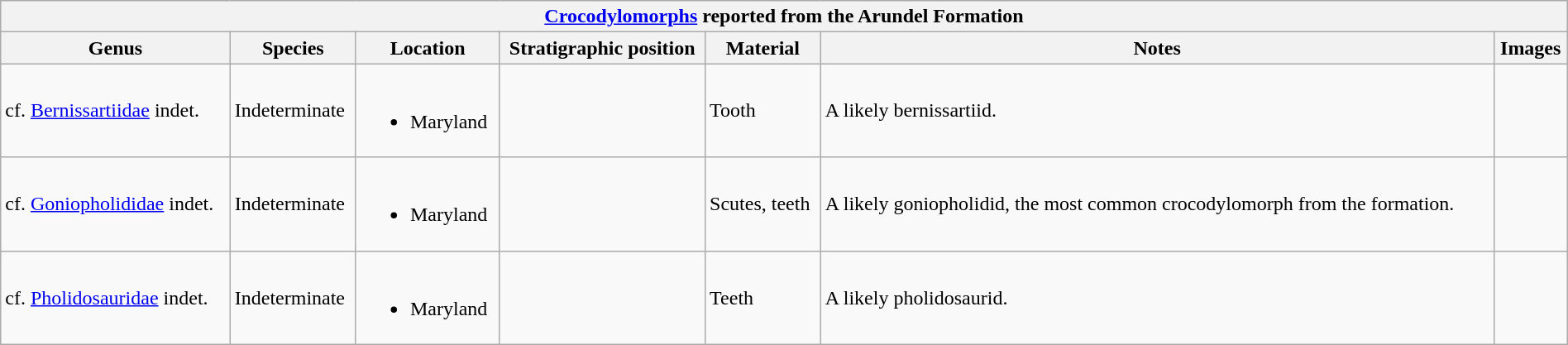<table class="wikitable" align="center" width="100%">
<tr>
<th colspan="7" align="center"><strong><a href='#'>Crocodylomorphs</a> reported from the Arundel Formation</strong></th>
</tr>
<tr>
<th>Genus</th>
<th>Species</th>
<th>Location</th>
<th>Stratigraphic position</th>
<th>Material</th>
<th>Notes</th>
<th>Images</th>
</tr>
<tr>
<td>cf. <a href='#'>Bernissartiidae</a> indet.</td>
<td>Indeterminate</td>
<td><br><ul><li>Maryland</li></ul></td>
<td></td>
<td>Tooth</td>
<td>A likely bernissartiid.</td>
<td></td>
</tr>
<tr>
<td>cf. <a href='#'>Goniopholididae</a> indet.</td>
<td>Indeterminate</td>
<td><br><ul><li>Maryland</li></ul></td>
<td></td>
<td>Scutes, teeth</td>
<td>A likely goniopholidid, the most common crocodylomorph from the formation.</td>
<td></td>
</tr>
<tr>
<td>cf. <a href='#'>Pholidosauridae</a> indet.</td>
<td>Indeterminate</td>
<td><br><ul><li>Maryland</li></ul></td>
<td></td>
<td>Teeth</td>
<td>A likely pholidosaurid.</td>
<td></td>
</tr>
</table>
